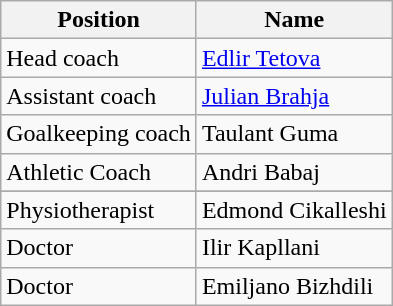<table class="wikitable">
<tr>
<th>Position</th>
<th>Name</th>
</tr>
<tr>
<td>Head coach</td>
<td> <a href='#'>Edlir Tetova</a></td>
</tr>
<tr>
<td>Assistant coach</td>
<td> <a href='#'>Julian Brahja</a></td>
</tr>
<tr>
<td>Goalkeeping coach</td>
<td> Taulant Guma</td>
</tr>
<tr>
<td>Athletic Coach</td>
<td> Andri Babaj</td>
</tr>
<tr>
</tr>
<tr>
<td>Physiotherapist</td>
<td> Edmond Cikalleshi</td>
</tr>
<tr>
<td>Doctor</td>
<td> Ilir Kapllani</td>
</tr>
<tr>
<td>Doctor</td>
<td> Emiljano Bizhdili</td>
</tr>
</table>
